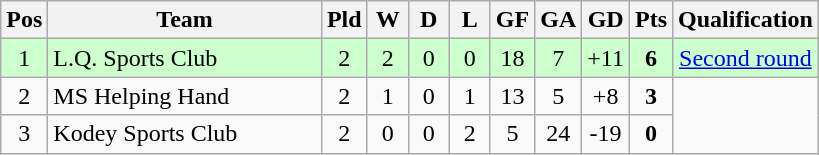<table class="wikitable" style="text-align:center">
<tr>
<th style="width:20px;" abbr="Position">Pos</th>
<th width=175>Team</th>
<th style="width:20px;" abbr="Played">Pld</th>
<th style="width:20px;" abbr="Won">W</th>
<th style="width:20px;" abbr="Drawn">D</th>
<th style="width:20px;" abbr="Lost">L</th>
<th style="width:20px;" abbr="Goals for">GF</th>
<th style="width:20px;" abbr="Goals against">GA</th>
<th style="width:20px;" abbr="Goal difference">GD</th>
<th style="width:20px;" abbr="Points">Pts</th>
<th style="width:20px;">Qualification</th>
</tr>
<tr style="background:#cfc;">
<td>1</td>
<td align=left>L.Q. Sports Club</td>
<td>2</td>
<td>2</td>
<td>0</td>
<td>0</td>
<td>18</td>
<td>7</td>
<td>+11</td>
<td><strong>6</strong></td>
<td><a href='#'>Second round</a></td>
</tr>
<tr>
<td>2</td>
<td align=left>MS Helping Hand</td>
<td>2</td>
<td>1</td>
<td>0</td>
<td>1</td>
<td>13</td>
<td>5</td>
<td>+8</td>
<td><strong>3</strong></td>
</tr>
<tr>
<td>3</td>
<td align=left>Kodey Sports Club</td>
<td>2</td>
<td>0</td>
<td>0</td>
<td>2</td>
<td>5</td>
<td>24</td>
<td>-19</td>
<td><strong>0</strong></td>
</tr>
</table>
